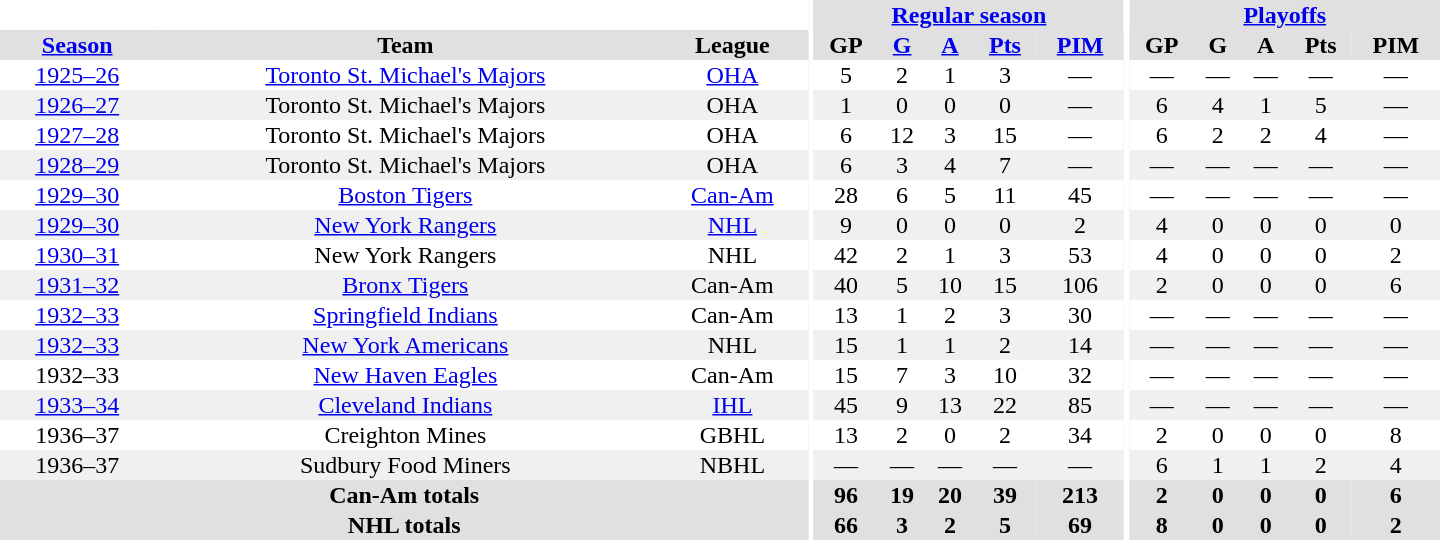<table border="0" cellpadding="1" cellspacing="0" style="text-align:center; width:60em">
<tr bgcolor="#e0e0e0">
<th colspan="3" bgcolor="#ffffff"></th>
<th rowspan="100" bgcolor="#ffffff"></th>
<th colspan="5"><a href='#'>Regular season</a></th>
<th rowspan="100" bgcolor="#ffffff"></th>
<th colspan="5"><a href='#'>Playoffs</a></th>
</tr>
<tr bgcolor="#e0e0e0">
<th><a href='#'>Season</a></th>
<th>Team</th>
<th>League</th>
<th>GP</th>
<th><a href='#'>G</a></th>
<th><a href='#'>A</a></th>
<th><a href='#'>Pts</a></th>
<th><a href='#'>PIM</a></th>
<th>GP</th>
<th>G</th>
<th>A</th>
<th>Pts</th>
<th>PIM</th>
</tr>
<tr>
<td><a href='#'>1925–26</a></td>
<td><a href='#'>Toronto St. Michael's Majors</a></td>
<td><a href='#'>OHA</a></td>
<td>5</td>
<td>2</td>
<td>1</td>
<td>3</td>
<td>—</td>
<td>—</td>
<td>—</td>
<td>—</td>
<td>—</td>
<td>—</td>
</tr>
<tr bgcolor="#f0f0f0">
<td><a href='#'>1926–27</a></td>
<td>Toronto St. Michael's Majors</td>
<td>OHA</td>
<td>1</td>
<td>0</td>
<td>0</td>
<td>0</td>
<td>—</td>
<td>6</td>
<td>4</td>
<td>1</td>
<td>5</td>
<td>—</td>
</tr>
<tr>
<td><a href='#'>1927–28</a></td>
<td>Toronto St. Michael's Majors</td>
<td>OHA</td>
<td>6</td>
<td>12</td>
<td>3</td>
<td>15</td>
<td>—</td>
<td>6</td>
<td>2</td>
<td>2</td>
<td>4</td>
<td>—</td>
</tr>
<tr bgcolor="#f0f0f0">
<td><a href='#'>1928–29</a></td>
<td>Toronto St. Michael's Majors</td>
<td>OHA</td>
<td>6</td>
<td>3</td>
<td>4</td>
<td>7</td>
<td>—</td>
<td>—</td>
<td>—</td>
<td>—</td>
<td>—</td>
<td>—</td>
</tr>
<tr>
<td><a href='#'>1929–30</a></td>
<td><a href='#'>Boston Tigers</a></td>
<td><a href='#'>Can-Am</a></td>
<td>28</td>
<td>6</td>
<td>5</td>
<td>11</td>
<td>45</td>
<td>—</td>
<td>—</td>
<td>—</td>
<td>—</td>
<td>—</td>
</tr>
<tr bgcolor="#f0f0f0">
<td><a href='#'>1929–30</a></td>
<td><a href='#'>New York Rangers</a></td>
<td><a href='#'>NHL</a></td>
<td>9</td>
<td>0</td>
<td>0</td>
<td>0</td>
<td>2</td>
<td>4</td>
<td>0</td>
<td>0</td>
<td>0</td>
<td>0</td>
</tr>
<tr>
<td><a href='#'>1930–31</a></td>
<td>New York Rangers</td>
<td>NHL</td>
<td>42</td>
<td>2</td>
<td>1</td>
<td>3</td>
<td>53</td>
<td>4</td>
<td>0</td>
<td>0</td>
<td>0</td>
<td>2</td>
</tr>
<tr bgcolor="#f0f0f0">
<td><a href='#'>1931–32</a></td>
<td><a href='#'>Bronx Tigers</a></td>
<td>Can-Am</td>
<td>40</td>
<td>5</td>
<td>10</td>
<td>15</td>
<td>106</td>
<td>2</td>
<td>0</td>
<td>0</td>
<td>0</td>
<td>6</td>
</tr>
<tr>
<td><a href='#'>1932–33</a></td>
<td><a href='#'>Springfield Indians</a></td>
<td>Can-Am</td>
<td>13</td>
<td>1</td>
<td>2</td>
<td>3</td>
<td>30</td>
<td>—</td>
<td>—</td>
<td>—</td>
<td>—</td>
<td>—</td>
</tr>
<tr bgcolor="#f0f0f0">
<td><a href='#'>1932–33</a></td>
<td><a href='#'>New York Americans</a></td>
<td>NHL</td>
<td>15</td>
<td>1</td>
<td>1</td>
<td>2</td>
<td>14</td>
<td>—</td>
<td>—</td>
<td>—</td>
<td>—</td>
<td>—</td>
</tr>
<tr>
<td>1932–33</td>
<td><a href='#'>New Haven Eagles</a></td>
<td>Can-Am</td>
<td>15</td>
<td>7</td>
<td>3</td>
<td>10</td>
<td>32</td>
<td>—</td>
<td>—</td>
<td>—</td>
<td>—</td>
<td>—</td>
</tr>
<tr bgcolor="#f0f0f0">
<td><a href='#'>1933–34</a></td>
<td><a href='#'>Cleveland Indians</a></td>
<td><a href='#'>IHL</a></td>
<td>45</td>
<td>9</td>
<td>13</td>
<td>22</td>
<td>85</td>
<td>—</td>
<td>—</td>
<td>—</td>
<td>—</td>
<td>—</td>
</tr>
<tr>
<td>1936–37</td>
<td>Creighton Mines</td>
<td>GBHL</td>
<td>13</td>
<td>2</td>
<td>0</td>
<td>2</td>
<td>34</td>
<td>2</td>
<td>0</td>
<td>0</td>
<td>0</td>
<td>8</td>
</tr>
<tr bgcolor="#f0f0f0">
<td>1936–37</td>
<td>Sudbury Food Miners</td>
<td>NBHL</td>
<td>—</td>
<td>—</td>
<td>—</td>
<td>—</td>
<td>—</td>
<td>6</td>
<td>1</td>
<td>1</td>
<td>2</td>
<td>4</td>
</tr>
<tr bgcolor="#e0e0e0">
<th colspan="3">Can-Am totals</th>
<th>96</th>
<th>19</th>
<th>20</th>
<th>39</th>
<th>213</th>
<th>2</th>
<th>0</th>
<th>0</th>
<th>0</th>
<th>6</th>
</tr>
<tr bgcolor="#e0e0e0">
<th colspan="3">NHL totals</th>
<th>66</th>
<th>3</th>
<th>2</th>
<th>5</th>
<th>69</th>
<th>8</th>
<th>0</th>
<th>0</th>
<th>0</th>
<th>2</th>
</tr>
</table>
